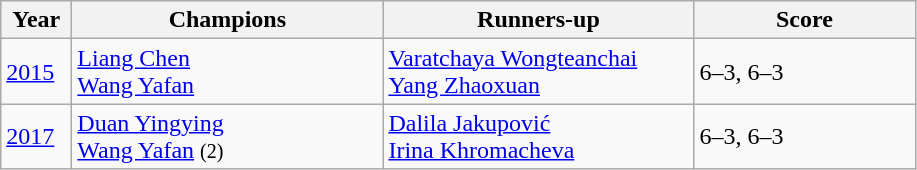<table class="wikitable">
<tr>
<th style="width:40px">Year</th>
<th style="width:200px">Champions</th>
<th style="width:200px">Runners-up</th>
<th style="width:140px" class="unsortable">Score</th>
</tr>
<tr>
<td><a href='#'>2015</a></td>
<td> <a href='#'>Liang Chen</a><br> <a href='#'>Wang Yafan</a></td>
<td> <a href='#'>Varatchaya Wongteanchai</a><br> <a href='#'>Yang Zhaoxuan</a></td>
<td>6–3, 6–3</td>
</tr>
<tr>
<td><a href='#'>2017</a></td>
<td> <a href='#'>Duan Yingying</a><br> <a href='#'>Wang Yafan</a> <small>(2)</small></td>
<td> <a href='#'>Dalila Jakupović</a><br> <a href='#'>Irina Khromacheva</a></td>
<td>6–3, 6–3</td>
</tr>
</table>
